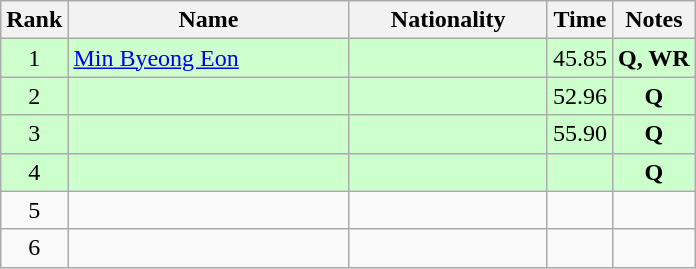<table class="wikitable sortable" style="text-align:center">
<tr>
<th>Rank</th>
<th style="width:180px">Name</th>
<th style="width:125px">Nationality</th>
<th>Time</th>
<th>Notes</th>
</tr>
<tr style="background:#cfc;">
<td>1</td>
<td style="text-align:left;"><a href='#'>Min Byeong Eon</a></td>
<td style="text-align:left;"></td>
<td>45.85</td>
<td><strong>Q, WR</strong></td>
</tr>
<tr style="background:#cfc;">
<td>2</td>
<td style="text-align:left;"></td>
<td style="text-align:left;"></td>
<td>52.96</td>
<td><strong>Q</strong></td>
</tr>
<tr style="background:#cfc;">
<td>3</td>
<td style="text-align:left;"></td>
<td style="text-align:left;"></td>
<td>55.90</td>
<td><strong>Q</strong></td>
</tr>
<tr style="background:#cfc;">
<td>4</td>
<td style="text-align:left;"></td>
<td style="text-align:left;"></td>
<td></td>
<td><strong>Q</strong></td>
</tr>
<tr>
<td>5</td>
<td style="text-align:left;"></td>
<td style="text-align:left;"></td>
<td></td>
<td></td>
</tr>
<tr>
<td>6</td>
<td style="text-align:left;"></td>
<td style="text-align:left;"></td>
<td></td>
<td></td>
</tr>
</table>
